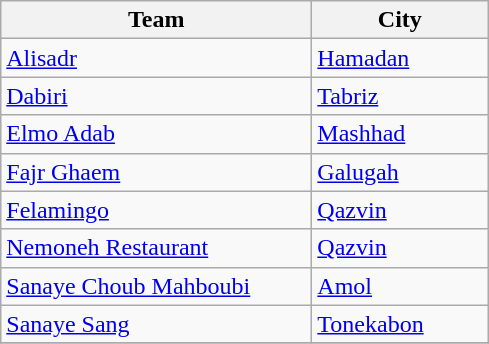<table class="wikitable sortable">
<tr>
<th width=200>Team</th>
<th width=110>City</th>
</tr>
<tr>
<td align="left"><a href='#'>Alisadr</a></td>
<td><a href='#'>Hamadan</a></td>
</tr>
<tr>
<td align="left"><a href='#'>Dabiri</a></td>
<td><a href='#'>Tabriz</a></td>
</tr>
<tr>
<td align="left"><a href='#'>Elmo Adab</a></td>
<td><a href='#'>Mashhad</a></td>
</tr>
<tr>
<td align="left"><a href='#'>Fajr Ghaem</a></td>
<td><a href='#'>Galugah</a></td>
</tr>
<tr>
<td align="left"><a href='#'>Felamingo</a></td>
<td><a href='#'>Qazvin</a></td>
</tr>
<tr>
<td align="left"><a href='#'>Nemoneh Restaurant</a></td>
<td><a href='#'>Qazvin</a></td>
</tr>
<tr>
<td align="left"><a href='#'>Sanaye Choub Mahboubi</a></td>
<td><a href='#'>Amol</a></td>
</tr>
<tr>
<td align="left"><a href='#'>Sanaye Sang</a></td>
<td><a href='#'>Tonekabon</a></td>
</tr>
<tr>
</tr>
</table>
